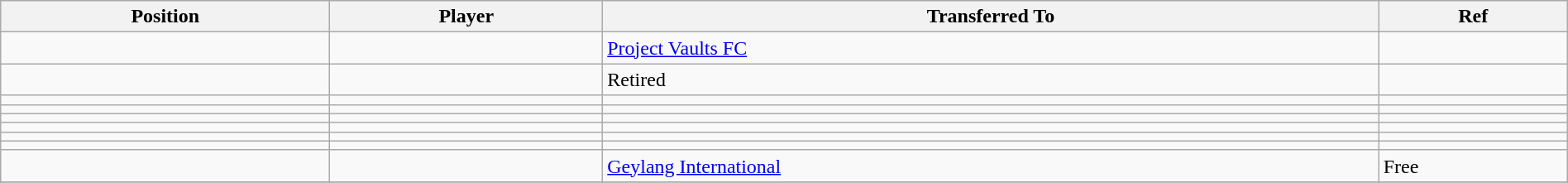<table class="wikitable sortable" style="width:100%; text-align:center; font-size:100%; text-align:left;">
<tr>
<th><strong>Position</strong></th>
<th><strong>Player</strong></th>
<th><strong>Transferred To</strong></th>
<th><strong>Ref</strong></th>
</tr>
<tr>
<td></td>
<td></td>
<td> <a href='#'>Project Vaults FC</a></td>
<td></td>
</tr>
<tr>
<td></td>
<td></td>
<td>Retired</td>
<td></td>
</tr>
<tr>
<td></td>
<td></td>
<td></td>
<td></td>
</tr>
<tr>
<td></td>
<td></td>
<td></td>
<td></td>
</tr>
<tr>
<td></td>
<td></td>
<td></td>
<td></td>
</tr>
<tr>
<td></td>
<td></td>
<td></td>
<td></td>
</tr>
<tr>
<td></td>
<td></td>
<td></td>
<td></td>
</tr>
<tr>
<td></td>
<td></td>
<td></td>
<td></td>
</tr>
<tr>
<td></td>
<td></td>
<td> <a href='#'>Geylang International</a></td>
<td>Free</td>
</tr>
<tr>
</tr>
</table>
